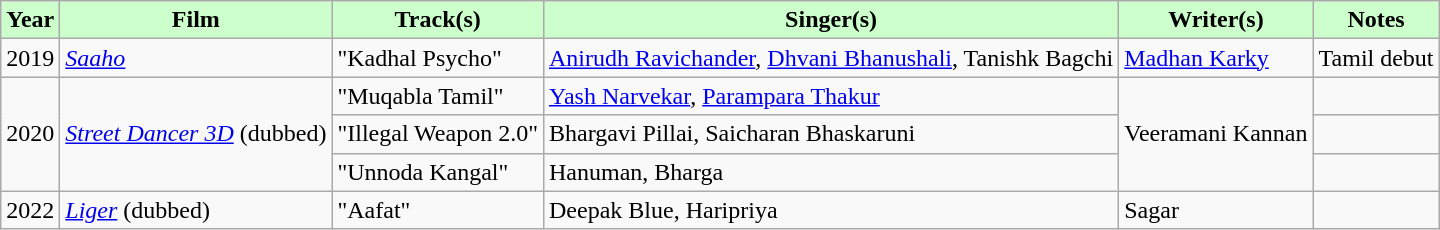<table class="wikitable sortable">
<tr style="background:#cfc; text-align:center;">
<td><strong>Year</strong></td>
<td><strong>Film</strong></td>
<td><strong>Track(s)</strong></td>
<td><strong>Singer(s)</strong></td>
<td><strong>Writer(s)</strong></td>
<td><strong>Notes</strong></td>
</tr>
<tr>
<td>2019</td>
<td><em><a href='#'>Saaho</a></em></td>
<td>"Kadhal Psycho"</td>
<td><a href='#'>Anirudh Ravichander</a>, <a href='#'>Dhvani Bhanushali</a>, Tanishk Bagchi</td>
<td><a href='#'>Madhan Karky</a></td>
<td>Tamil debut</td>
</tr>
<tr>
<td rowspan="3">2020</td>
<td rowspan="3"><em><a href='#'>Street Dancer 3D</a></em> (dubbed)</td>
<td>"Muqabla Tamil"</td>
<td><a href='#'>Yash Narvekar</a>, <a href='#'>Parampara Thakur</a></td>
<td rowspan=3>Veeramani Kannan</td>
<td></td>
</tr>
<tr>
<td>"Illegal Weapon 2.0"</td>
<td>Bhargavi Pillai, Saicharan Bhaskaruni</td>
<td></td>
</tr>
<tr>
<td>"Unnoda Kangal"</td>
<td>Hanuman, Bharga</td>
<td></td>
</tr>
<tr>
<td>2022</td>
<td><em><a href='#'>Liger</a></em> (dubbed)</td>
<td>"Aafat"</td>
<td>Deepak Blue, Haripriya</td>
<td>Sagar</td>
<td></td>
</tr>
</table>
